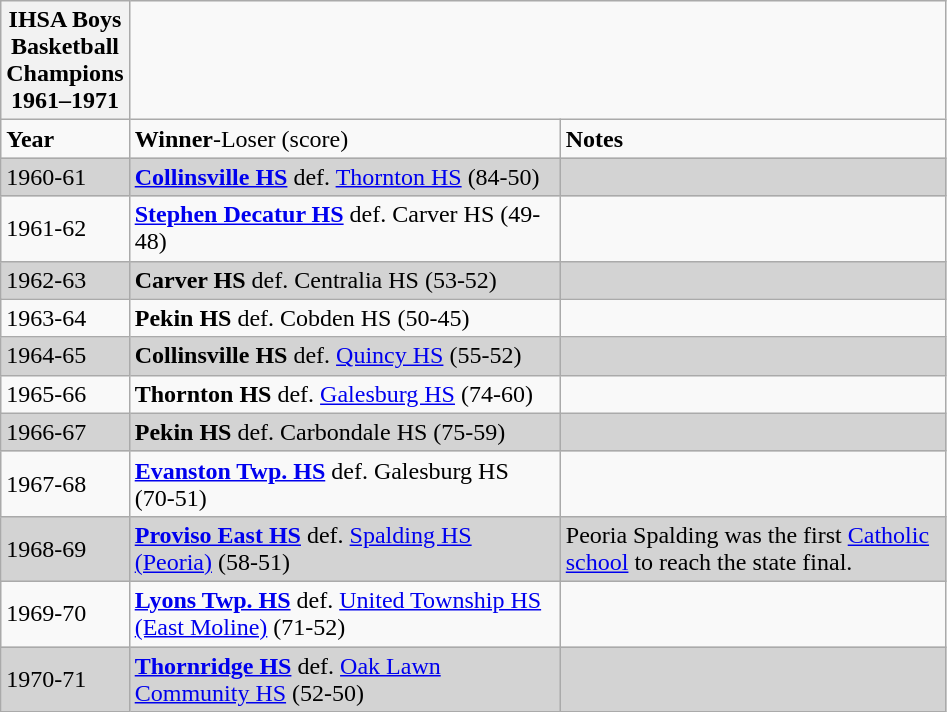<table class="wikitable collapsible collapsed">
<tr>
<th>IHSA Boys Basketball Champions 1961–1971</th>
</tr>
<tr>
<td width="40"><strong>Year</strong></td>
<td width="280"><strong>Winner</strong>-Loser (score)</td>
<td width="250"><strong>Notes</strong></td>
</tr>
<tr style="background: #D3D3D3;">
<td>1960-61</td>
<td><strong><a href='#'>Collinsville HS</a></strong> def. <a href='#'>Thornton HS</a> (84-50)</td>
<td></td>
</tr>
<tr>
<td>1961-62</td>
<td><strong><a href='#'>Stephen Decatur HS</a></strong> def. Carver HS (49-48)</td>
<td></td>
</tr>
<tr style="background: #D3D3D3;">
<td>1962-63</td>
<td><strong>Carver HS</strong> def. Centralia HS (53-52)</td>
<td></td>
</tr>
<tr>
<td>1963-64</td>
<td><strong>Pekin HS</strong> def. Cobden HS (50-45)</td>
<td></td>
</tr>
<tr style="background: #D3D3D3;">
<td>1964-65</td>
<td><strong>Collinsville HS</strong> def. <a href='#'>Quincy HS</a> (55-52)</td>
<td></td>
</tr>
<tr>
<td>1965-66</td>
<td><strong>Thornton HS</strong> def. <a href='#'>Galesburg HS</a> (74-60)</td>
<td></td>
</tr>
<tr style="background: #D3D3D3;">
<td>1966-67</td>
<td><strong>Pekin HS</strong> def. Carbondale HS (75-59)</td>
<td></td>
</tr>
<tr>
<td>1967-68</td>
<td><strong><a href='#'>Evanston Twp. HS</a></strong> def. Galesburg HS (70-51)</td>
<td></td>
</tr>
<tr style="background: #D3D3D3;">
<td>1968-69</td>
<td><strong><a href='#'>Proviso East HS</a></strong> def. <a href='#'>Spalding HS (Peoria)</a> (58-51)</td>
<td>Peoria Spalding was the first <a href='#'>Catholic school</a> to reach the state final.</td>
</tr>
<tr>
<td>1969-70</td>
<td><strong><a href='#'>Lyons Twp. HS</a></strong> def. <a href='#'>United Township HS (East Moline)</a> (71-52)</td>
<td></td>
</tr>
<tr style="background: #D3D3D3;">
<td>1970-71</td>
<td><strong><a href='#'>Thornridge HS</a></strong> def. <a href='#'>Oak Lawn Community HS</a> (52-50)</td>
<td></td>
</tr>
</table>
